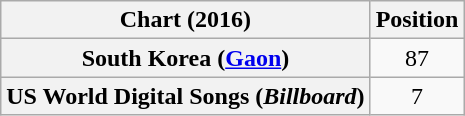<table class="wikitable plainrowheaders" style="text-align:center">
<tr>
<th scope="col">Chart (2016)</th>
<th scope="col">Position</th>
</tr>
<tr>
<th scope="row">South Korea (<a href='#'>Gaon</a>)</th>
<td>87</td>
</tr>
<tr>
<th scope="row">US World Digital Songs (<em>Billboard</em>)</th>
<td>7</td>
</tr>
</table>
